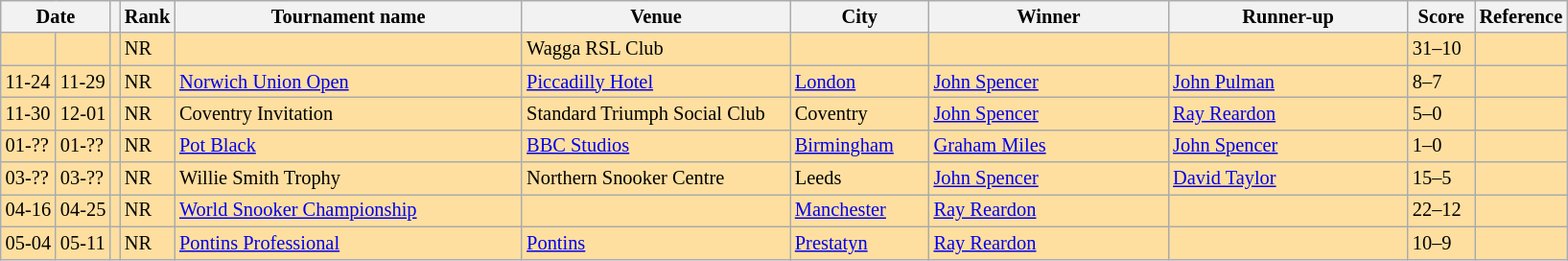<table class="wikitable" style="font-size: 85%">
<tr>
<th colspan="2" width=40 align="center">Date</th>
<th></th>
<th>Rank</th>
<th width=235>Tournament name</th>
<th width=180>Venue</th>
<th width=90>City</th>
<th width=160>Winner</th>
<th width=160>Runner-up</th>
<th width=40>Score</th>
<th width=20>Reference</th>
</tr>
<tr bgcolor="#ffdf9f">
<td></td>
<td></td>
<td></td>
<td>NR</td>
<td></td>
<td>Wagga RSL Club</td>
<td></td>
<td></td>
<td></td>
<td>31–10</td>
<td></td>
</tr>
<tr bgcolor="#ffdf9f">
<td>11-24</td>
<td>11-29</td>
<td></td>
<td>NR</td>
<td><a href='#'>Norwich Union Open</a></td>
<td><a href='#'>Piccadilly Hotel</a></td>
<td><a href='#'>London</a></td>
<td> <a href='#'>John Spencer</a></td>
<td> <a href='#'>John Pulman</a></td>
<td>8–7</td>
<td></td>
</tr>
<tr bgcolor="#ffdf9f">
<td>11-30</td>
<td>12-01</td>
<td></td>
<td>NR</td>
<td>Coventry Invitation</td>
<td>Standard Triumph Social Club</td>
<td>Coventry</td>
<td> <a href='#'>John Spencer</a></td>
<td> <a href='#'>Ray Reardon</a></td>
<td>5–0</td>
<td></td>
</tr>
<tr bgcolor="#ffdf9f">
<td>01-??</td>
<td>01-??</td>
<td></td>
<td>NR</td>
<td><a href='#'>Pot Black</a></td>
<td><a href='#'>BBC Studios</a></td>
<td><a href='#'>Birmingham</a></td>
<td> <a href='#'>Graham Miles</a></td>
<td> <a href='#'>John Spencer</a></td>
<td>1–0</td>
<td></td>
</tr>
<tr bgcolor="#ffdf9f">
<td>03-??</td>
<td>03-??</td>
<td></td>
<td>NR</td>
<td>Willie Smith Trophy</td>
<td>Northern Snooker Centre</td>
<td>Leeds</td>
<td> <a href='#'>John Spencer</a></td>
<td> <a href='#'>David Taylor</a></td>
<td>15–5</td>
<td></td>
</tr>
<tr bgcolor="#ffdf9f">
<td>04-16</td>
<td>04-25</td>
<td></td>
<td>NR</td>
<td><a href='#'>World Snooker Championship</a></td>
<td></td>
<td><a href='#'>Manchester</a></td>
<td> <a href='#'>Ray Reardon</a></td>
<td></td>
<td>22–12</td>
<td></td>
</tr>
<tr bgcolor="#ffdf9f">
<td>05-04</td>
<td>05-11</td>
<td></td>
<td>NR</td>
<td><a href='#'>Pontins Professional</a></td>
<td><a href='#'>Pontins</a></td>
<td><a href='#'>Prestatyn</a></td>
<td> <a href='#'>Ray Reardon</a></td>
<td></td>
<td>10–9</td>
<td></td>
</tr>
</table>
